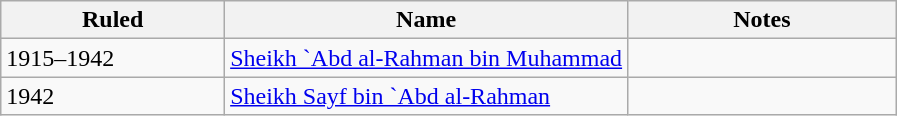<table class="wikitable sortable collapsible collapsed">
<tr>
<th width="25%">Ruled</th>
<th width="45%">Name</th>
<th width="45%">Notes</th>
</tr>
<tr>
<td>1915–1942</td>
<td><a href='#'>Sheikh `Abd al-Rahman bin Muhammad</a></td>
<td></td>
</tr>
<tr>
<td>1942</td>
<td><a href='#'>Sheikh Sayf bin `Abd al-Rahman</a></td>
<td></td>
</tr>
</table>
